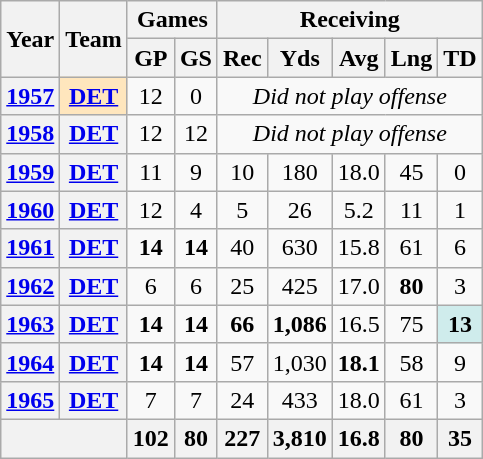<table class="wikitable" style="text-align:center;">
<tr>
<th rowspan="2">Year</th>
<th rowspan="2">Team</th>
<th colspan="2">Games</th>
<th colspan="5">Receiving</th>
</tr>
<tr>
<th>GP</th>
<th>GS</th>
<th>Rec</th>
<th>Yds</th>
<th>Avg</th>
<th>Lng</th>
<th>TD</th>
</tr>
<tr>
<th><a href='#'>1957</a></th>
<th style="background:#ffe6bd;"><a href='#'>DET</a></th>
<td>12</td>
<td>0</td>
<td colspan="5"><em>Did not play offense</em></td>
</tr>
<tr>
<th><a href='#'>1958</a></th>
<th><a href='#'>DET</a></th>
<td>12</td>
<td>12</td>
<td colspan="5"><em>Did not play offense</em></td>
</tr>
<tr>
<th><a href='#'>1959</a></th>
<th><a href='#'>DET</a></th>
<td>11</td>
<td>9</td>
<td>10</td>
<td>180</td>
<td>18.0</td>
<td>45</td>
<td>0</td>
</tr>
<tr>
<th><a href='#'>1960</a></th>
<th><a href='#'>DET</a></th>
<td>12</td>
<td>4</td>
<td>5</td>
<td>26</td>
<td>5.2</td>
<td>11</td>
<td>1</td>
</tr>
<tr>
<th><a href='#'>1961</a></th>
<th><a href='#'>DET</a></th>
<td><strong>14</strong></td>
<td><strong>14</strong></td>
<td>40</td>
<td>630</td>
<td>15.8</td>
<td>61</td>
<td>6</td>
</tr>
<tr>
<th><a href='#'>1962</a></th>
<th><a href='#'>DET</a></th>
<td>6</td>
<td>6</td>
<td>25</td>
<td>425</td>
<td>17.0</td>
<td><strong>80</strong></td>
<td>3</td>
</tr>
<tr>
<th><a href='#'>1963</a></th>
<th><a href='#'>DET</a></th>
<td><strong>14</strong></td>
<td><strong>14</strong></td>
<td><strong>66</strong></td>
<td><strong>1,086</strong></td>
<td>16.5</td>
<td>75</td>
<td style="background:#cfecec;"><strong>13</strong></td>
</tr>
<tr>
<th><a href='#'>1964</a></th>
<th><a href='#'>DET</a></th>
<td><strong>14</strong></td>
<td><strong>14</strong></td>
<td>57</td>
<td>1,030</td>
<td><strong>18.1</strong></td>
<td>58</td>
<td>9</td>
</tr>
<tr>
<th><a href='#'>1965</a></th>
<th><a href='#'>DET</a></th>
<td>7</td>
<td>7</td>
<td>24</td>
<td>433</td>
<td>18.0</td>
<td>61</td>
<td>3</td>
</tr>
<tr>
<th colspan="2"></th>
<th>102</th>
<th>80</th>
<th>227</th>
<th>3,810</th>
<th>16.8</th>
<th>80</th>
<th>35</th>
</tr>
</table>
